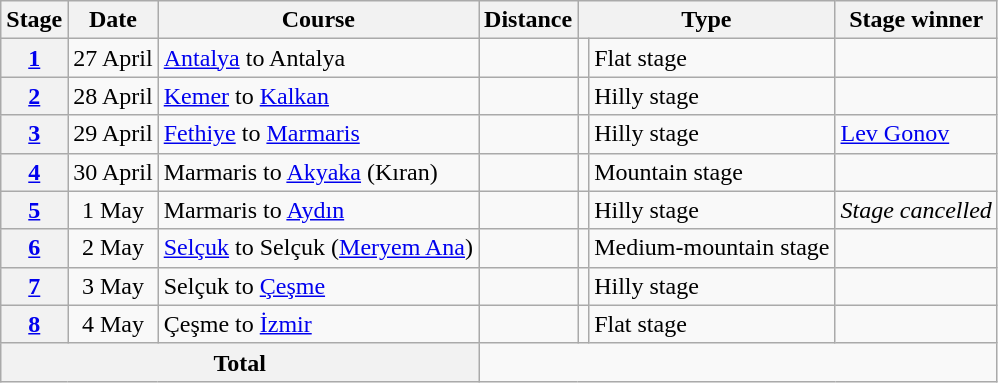<table class="wikitable">
<tr>
<th scope="col">Stage</th>
<th scope="col">Date</th>
<th scope="col">Course</th>
<th scope="col">Distance</th>
<th scope="col" colspan="2">Type</th>
<th scope="col">Stage winner</th>
</tr>
<tr>
<th scope="row" style="text-align:center;"><a href='#'>1</a></th>
<td style="text-align:center;">27 April</td>
<td><a href='#'>Antalya</a> to Antalya</td>
<td style="text-align:center;"></td>
<td></td>
<td>Flat stage</td>
<td></td>
</tr>
<tr>
<th scope="row" style="text-align:center;"><a href='#'>2</a></th>
<td style="text-align:center;">28 April</td>
<td><a href='#'>Kemer</a> to <a href='#'>Kalkan</a></td>
<td style="text-align:center;"></td>
<td></td>
<td>Hilly stage</td>
<td></td>
</tr>
<tr>
<th scope="row" style="text-align:center;"><a href='#'>3</a></th>
<td style="text-align:center;">29 April</td>
<td><a href='#'>Fethiye</a> to <a href='#'>Marmaris</a></td>
<td style="text-align:center;"></td>
<td></td>
<td>Hilly stage</td>
<td> <a href='#'>Lev Gonov</a></td>
</tr>
<tr>
<th scope="row" style="text-align:center;"><a href='#'>4</a></th>
<td style="text-align:center;">30 April</td>
<td>Marmaris to <a href='#'>Akyaka</a> (Kıran)</td>
<td style="text-align:center;"></td>
<td></td>
<td>Mountain stage</td>
<td></td>
</tr>
<tr>
<th scope="row" style="text-align:center;"><a href='#'>5</a></th>
<td style="text-align:center;">1 May</td>
<td>Marmaris to <a href='#'>Aydın</a></td>
<td style="text-align:center;"></td>
<td></td>
<td>Hilly stage</td>
<td><em>Stage cancelled</em></td>
</tr>
<tr>
<th scope="row" style="text-align:center;"><a href='#'>6</a></th>
<td style="text-align:center;">2 May</td>
<td><a href='#'>Selçuk</a> to Selçuk (<a href='#'>Meryem Ana</a>)</td>
<td style="text-align:center;"></td>
<td></td>
<td>Medium-mountain stage</td>
<td></td>
</tr>
<tr>
<th scope="row" style="text-align:center;"><a href='#'>7</a></th>
<td style="text-align:center;">3 May</td>
<td>Selçuk to <a href='#'>Çeşme</a></td>
<td style="text-align:center;"></td>
<td></td>
<td>Hilly stage</td>
<td></td>
</tr>
<tr>
<th scope="row" style="text-align:center;"><a href='#'>8</a></th>
<td style="text-align:center;">4 May</td>
<td>Çeşme to <a href='#'>İzmir</a></td>
<td style="text-align:center;"></td>
<td></td>
<td>Flat stage</td>
<td></td>
</tr>
<tr>
<th colspan="3">Total</th>
<td colspan="5" align="center"></td>
</tr>
</table>
